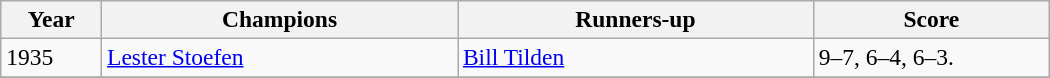<table class="wikitable" style="font-size:98%;">
<tr>
<th style="width:60px;">Year</th>
<th style="width:230px;">Champions</th>
<th style="width:230px;">Runners-up</th>
<th style="width:150px;">Score</th>
</tr>
<tr>
<td>1935</td>
<td> <a href='#'>Lester Stoefen</a></td>
<td> <a href='#'>Bill Tilden</a></td>
<td>9–7, 6–4, 6–3.</td>
</tr>
<tr>
</tr>
</table>
